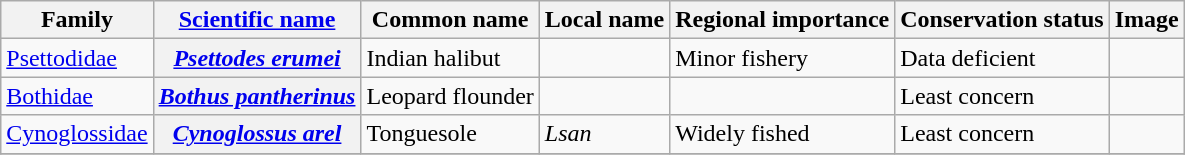<table class="wikitable sortable">
<tr>
<th>Family</th>
<th><a href='#'>Scientific name</a></th>
<th><strong>Common name</strong></th>
<th><strong>Local name</strong></th>
<th>Regional importance</th>
<th>Conservation status</th>
<th>Image</th>
</tr>
<tr>
<td><a href='#'>Psettodidae</a></td>
<th><em><a href='#'>Psettodes erumei</a></em></th>
<td>Indian halibut</td>
<td></td>
<td>Minor fishery</td>
<td>Data deficient</td>
<td></td>
</tr>
<tr>
<td><a href='#'>Bothidae</a></td>
<th><em><a href='#'>Bothus pantherinus</a></em></th>
<td>Leopard flounder</td>
<td></td>
<td></td>
<td>Least concern</td>
<td></td>
</tr>
<tr>
<td><a href='#'>Cynoglossidae</a></td>
<th><em><a href='#'>Cynoglossus arel</a></em></th>
<td>Tonguesole</td>
<td><em>Lsan</em></td>
<td>Widely fished</td>
<td>Least concern</td>
<td></td>
</tr>
<tr>
</tr>
</table>
